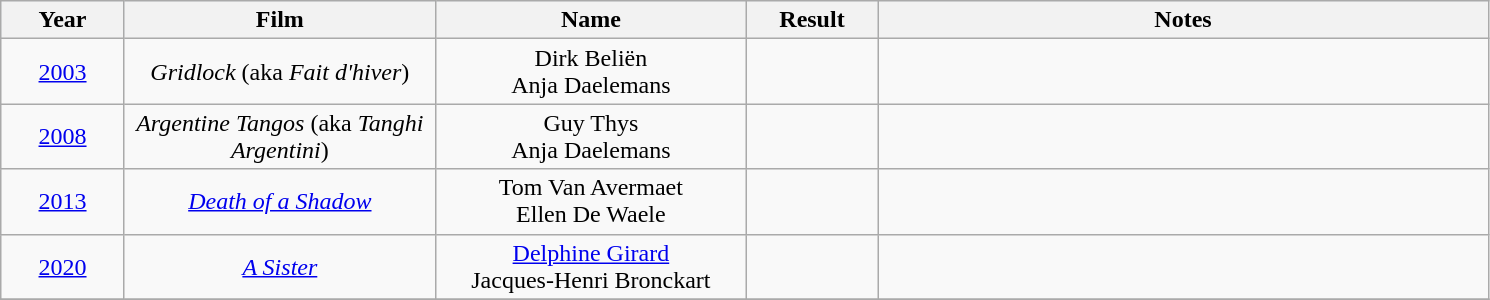<table class="wikitable" style="text-align: center">
<tr ---- bgcolor="#ebf5ff">
<th width="75">Year</th>
<th width="200">Film</th>
<th width="200">Name</th>
<th width="80">Result</th>
<th width="400">Notes</th>
</tr>
<tr>
<td><a href='#'>2003</a></td>
<td><em>Gridlock</em> (aka <em>Fait d'hiver</em>)</td>
<td>Dirk Beliën<br>Anja Daelemans</td>
<td></td>
<td></td>
</tr>
<tr>
<td><a href='#'>2008</a></td>
<td><em>Argentine Tangos</em> (aka <em>Tanghi Argentini</em>)</td>
<td>Guy Thys<br>Anja Daelemans</td>
<td></td>
<td></td>
</tr>
<tr>
<td><a href='#'>2013</a></td>
<td><em><a href='#'>Death of a Shadow</a></em></td>
<td>Tom Van Avermaet<br>Ellen De Waele</td>
<td></td>
<td></td>
</tr>
<tr>
<td><a href='#'>2020</a></td>
<td><em><a href='#'>A Sister</a></em></td>
<td><a href='#'>Delphine Girard</a><br>Jacques-Henri Bronckart</td>
<td></td>
<td></td>
</tr>
<tr>
</tr>
</table>
